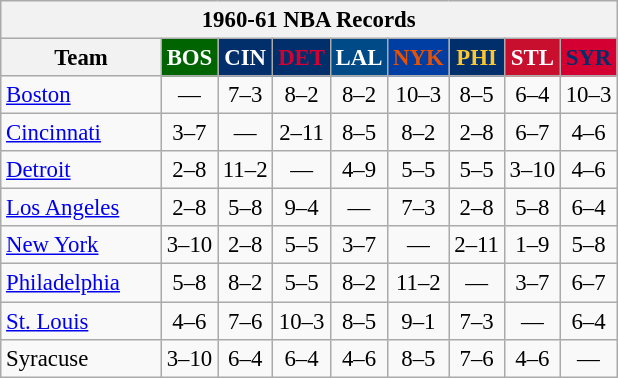<table class="wikitable" style="font-size:95%; text-align:center;">
<tr>
<th colspan=9>1960-61 NBA Records</th>
</tr>
<tr>
<th width=100>Team</th>
<th style="background:#006400;color:#FFFFFF;width=35">BOS</th>
<th style="background:#012F6B;color:#FFFFFF;width=35">CIN</th>
<th style="background:#012F6B;color:#D40032;width=35">DET</th>
<th style="background:#004B87;color:#FFFFFF;width=35">LAL</th>
<th style="background:#003EA4;color:#E45206;width=35">NYK</th>
<th style="background:#012F6B;color:#FEC72E;width=35">PHI</th>
<th style="background:#C90F2E;color:#FFFFFF;width=35">STL</th>
<th style="background:#D40032;color:#022E6B;width=35">SYR</th>
</tr>
<tr>
<td style="text-align:left;"><a href='#'>Boston</a></td>
<td>—</td>
<td>7–3</td>
<td>8–2</td>
<td>8–2</td>
<td>10–3</td>
<td>8–5</td>
<td>6–4</td>
<td>10–3</td>
</tr>
<tr>
<td style="text-align:left;"><a href='#'>Cincinnati</a></td>
<td>3–7</td>
<td>—</td>
<td>2–11</td>
<td>8–5</td>
<td>8–2</td>
<td>2–8</td>
<td>6–7</td>
<td>4–6</td>
</tr>
<tr>
<td style="text-align:left;"><a href='#'>Detroit</a></td>
<td>2–8</td>
<td>11–2</td>
<td>—</td>
<td>4–9</td>
<td>5–5</td>
<td>5–5</td>
<td>3–10</td>
<td>4–6</td>
</tr>
<tr>
<td style="text-align:left;"><a href='#'>Los Angeles</a></td>
<td>2–8</td>
<td>5–8</td>
<td>9–4</td>
<td>—</td>
<td>7–3</td>
<td>2–8</td>
<td>5–8</td>
<td>6–4</td>
</tr>
<tr>
<td style="text-align:left;"><a href='#'>New York</a></td>
<td>3–10</td>
<td>2–8</td>
<td>5–5</td>
<td>3–7</td>
<td>—</td>
<td>2–11</td>
<td>1–9</td>
<td>5–8</td>
</tr>
<tr>
<td style="text-align:left;"><a href='#'>Philadelphia</a></td>
<td>5–8</td>
<td>8–2</td>
<td>5–5</td>
<td>8–2</td>
<td>11–2</td>
<td>—</td>
<td>3–7</td>
<td>6–7</td>
</tr>
<tr>
<td style="text-align:left;"><a href='#'>St. Louis</a></td>
<td>4–6</td>
<td>7–6</td>
<td>10–3</td>
<td>8–5</td>
<td>9–1</td>
<td>7–3</td>
<td>—</td>
<td>6–4</td>
</tr>
<tr>
<td style="text-align:left;">Syracuse</td>
<td>3–10</td>
<td>6–4</td>
<td>6–4</td>
<td>4–6</td>
<td>8–5</td>
<td>7–6</td>
<td>4–6</td>
<td>—</td>
</tr>
</table>
